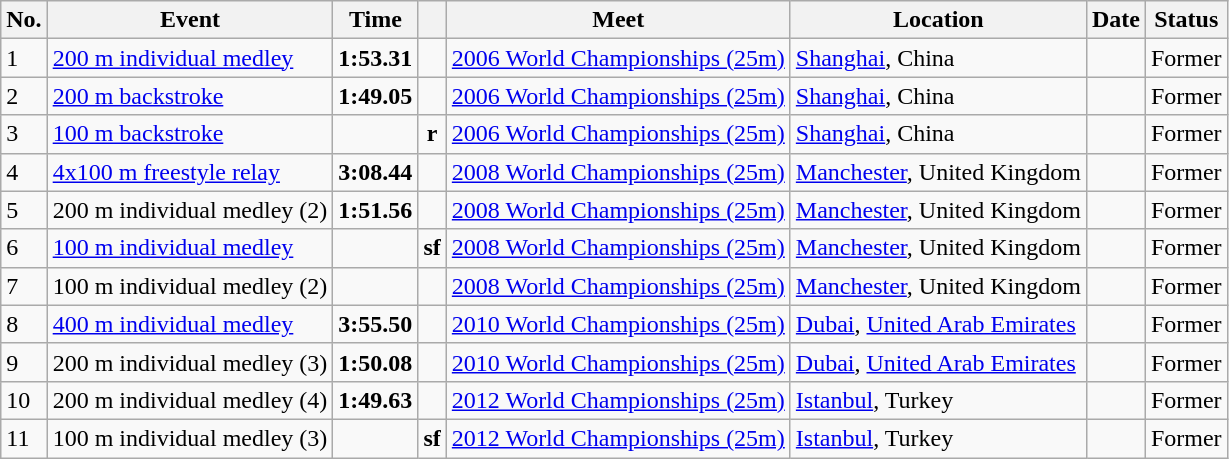<table class="wikitable sortable">
<tr>
<th>No.</th>
<th>Event</th>
<th>Time</th>
<th class=unsortable></th>
<th>Meet</th>
<th>Location</th>
<th>Date</th>
<th>Status</th>
</tr>
<tr>
<td>1</td>
<td><a href='#'>200 m individual medley</a></td>
<td align="center"><strong>1:53.31</strong></td>
<td></td>
<td><a href='#'>2006 World Championships (25m)</a></td>
<td><a href='#'>Shanghai</a>, China</td>
<td></td>
<td>Former</td>
</tr>
<tr>
<td>2</td>
<td><a href='#'>200 m backstroke</a></td>
<td align="center"><strong>1:49.05</strong></td>
<td></td>
<td><a href='#'>2006 World Championships (25m)</a></td>
<td><a href='#'>Shanghai</a>, China</td>
<td></td>
<td>Former</td>
</tr>
<tr>
<td>3</td>
<td><a href='#'>100 m backstroke</a></td>
<td align="center"><strong></strong></td>
<td align="center"><strong>r</strong></td>
<td><a href='#'>2006 World Championships (25m)</a></td>
<td><a href='#'>Shanghai</a>, China</td>
<td></td>
<td>Former</td>
</tr>
<tr>
<td>4</td>
<td><a href='#'>4x100 m freestyle relay</a></td>
<td align="center"><strong>3:08.44</strong></td>
<td></td>
<td><a href='#'>2008 World Championships (25m)</a></td>
<td><a href='#'>Manchester</a>, United Kingdom</td>
<td></td>
<td>Former</td>
</tr>
<tr>
<td>5</td>
<td>200 m individual medley (2)</td>
<td align="center"><strong>1:51.56</strong></td>
<td></td>
<td><a href='#'>2008 World Championships (25m)</a></td>
<td><a href='#'>Manchester</a>, United Kingdom</td>
<td></td>
<td>Former</td>
</tr>
<tr>
<td>6</td>
<td><a href='#'>100 m individual medley</a></td>
<td align="center"><strong></strong></td>
<td align="center"><strong>sf</strong></td>
<td><a href='#'>2008 World Championships (25m)</a></td>
<td><a href='#'>Manchester</a>, United Kingdom</td>
<td></td>
<td>Former</td>
</tr>
<tr>
<td>7</td>
<td>100 m individual medley (2)</td>
<td align="center"><strong></strong></td>
<td></td>
<td><a href='#'>2008 World Championships (25m)</a></td>
<td><a href='#'>Manchester</a>, United Kingdom</td>
<td></td>
<td>Former</td>
</tr>
<tr>
<td>8</td>
<td><a href='#'>400 m individual medley</a></td>
<td align="center"><strong>3:55.50</strong></td>
<td></td>
<td><a href='#'>2010 World Championships (25m)</a></td>
<td><a href='#'>Dubai</a>, <a href='#'>United Arab Emirates</a></td>
<td></td>
<td>Former</td>
</tr>
<tr>
<td>9</td>
<td>200 m individual medley (3)</td>
<td align="center"><strong>1:50.08</strong></td>
<td></td>
<td><a href='#'>2010 World Championships (25m)</a></td>
<td><a href='#'>Dubai</a>, <a href='#'>United Arab Emirates</a></td>
<td></td>
<td>Former</td>
</tr>
<tr>
<td>10</td>
<td>200 m individual medley (4)</td>
<td align="center"><strong>1:49.63</strong></td>
<td></td>
<td><a href='#'>2012 World Championships (25m)</a></td>
<td><a href='#'>Istanbul</a>, Turkey</td>
<td></td>
<td>Former</td>
</tr>
<tr>
<td>11</td>
<td>100 m individual medley (3)</td>
<td align="center"><strong></strong></td>
<td align="center"><strong>sf</strong></td>
<td><a href='#'>2012 World Championships (25m)</a></td>
<td><a href='#'>Istanbul</a>, Turkey</td>
<td></td>
<td>Former</td>
</tr>
</table>
